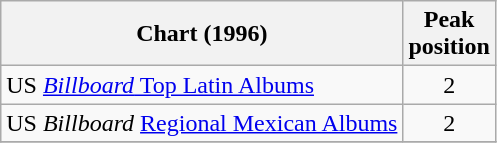<table class="wikitable">
<tr>
<th>Chart (1996)</th>
<th>Peak<br>position</th>
</tr>
<tr>
<td>US <a href='#'><em>Billboard</em> Top Latin Albums</a></td>
<td align="center">2</td>
</tr>
<tr>
<td>US <em>Billboard</em> <a href='#'>Regional Mexican Albums</a></td>
<td align="center">2</td>
</tr>
<tr>
</tr>
</table>
